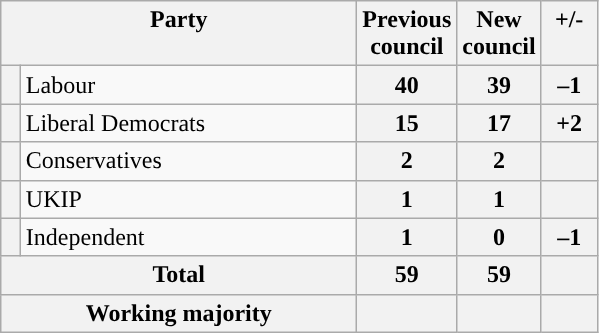<table class="wikitable">
<tr>
<th valign=top colspan="2" style="width: 230px">Party</th>
<th valign=top style="width: 30px">Previous council</th>
<th valign=top style="width: 30px">New council</th>
<th valign=top style="width: 30px">+/-</th>
</tr>
<tr>
<th style="background-color: "></th>
<td>Labour</td>
<th align=center>40</th>
<th align=center>39</th>
<th align=center>–1</th>
</tr>
<tr>
<th style="background-color: "></th>
<td>Liberal Democrats</td>
<th align=center>15</th>
<th align=center>17</th>
<th align=center>+2</th>
</tr>
<tr>
<th style="background-color: "></th>
<td>Conservatives</td>
<th align=center>2</th>
<th align=center>2</th>
<th align=center></th>
</tr>
<tr>
<th style="background-color: "></th>
<td>UKIP</td>
<th align=center>1</th>
<th align=center>1</th>
<th align=center></th>
</tr>
<tr>
<th style="background-color: "></th>
<td>Independent</td>
<th align=center>1</th>
<th align=center>0</th>
<th align=center>–1</th>
</tr>
<tr>
<th colspan=2>Total</th>
<th style="text-align: center">59</th>
<th style="text-align: center">59</th>
<th></th>
</tr>
<tr>
<th colspan=2>Working majority</th>
<th></th>
<th></th>
<th></th>
</tr>
</table>
